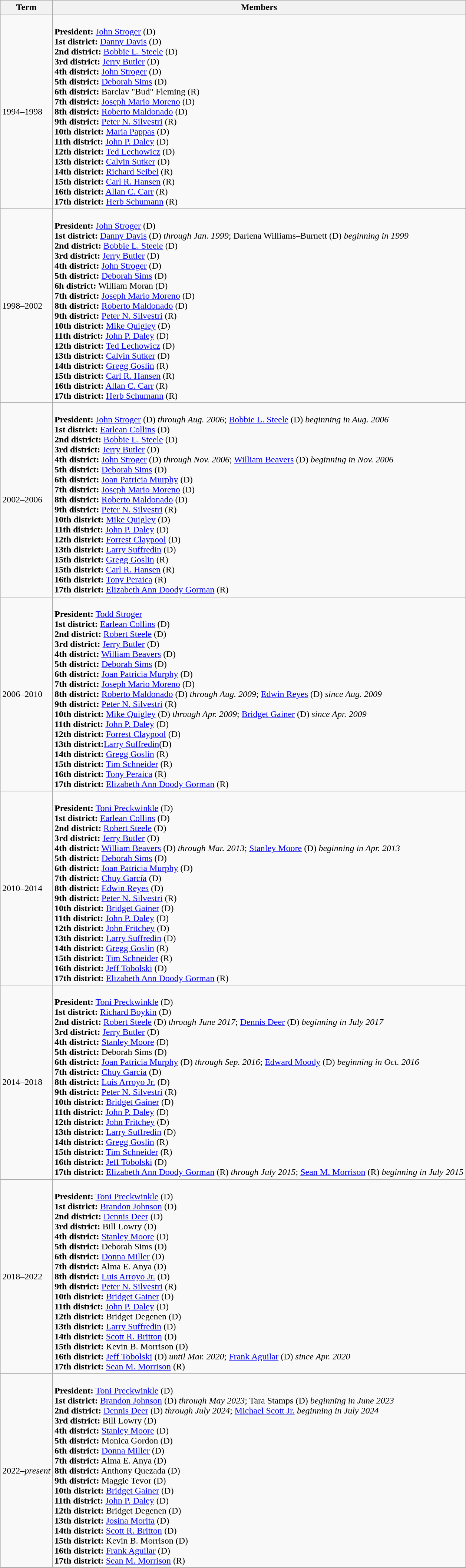<table class="wikitable mw-collapsible">
<tr>
<th>Term</th>
<th>Members</th>
</tr>
<tr>
<td>1994–1998</td>
<td><br><strong>President:</strong> <a href='#'>John Stroger</a> (D)<br>
<strong>1st district:</strong> <a href='#'>Danny Davis</a> (D)<br>
<strong>2nd district:</strong> <a href='#'>Bobbie L. Steele</a> (D)<br>
<strong>3rd district:</strong> <a href='#'>Jerry Butler</a> (D)<br>
<strong>4th district:</strong> <a href='#'>John Stroger</a> (D)<br>
<strong>5th district:</strong> <a href='#'>Deborah Sims</a> (D)<br>
<strong>6th district:</strong> Barclav "Bud" Fleming (R)<br>
<strong>7th district:</strong> <a href='#'>Joseph Mario Moreno</a> (D)<br>
<strong>8th district:</strong> <a href='#'>Roberto Maldonado</a> (D) <br>
<strong>9th district:</strong> <a href='#'>Peter N. Silvestri</a> (R)<br>
<strong>10th district:</strong> <a href='#'>Maria Pappas</a> (D)<br>
<strong>11th district:</strong> <a href='#'>John P. Daley</a> (D)<br>
<strong>12th district:</strong> <a href='#'>Ted Lechowicz</a> (D)<br>
<strong>13th district:</strong> <a href='#'>Calvin Sutker</a> (D)<br>
<strong>14th district:</strong> <a href='#'>Richard Seibel</a> (R)<br>
<strong>15th district:</strong> <a href='#'>Carl R. Hansen</a> (R)<br>
<strong>16th district:</strong> <a href='#'>Allan C. Carr</a> (R)<br>
<strong>17th district:</strong> <a href='#'>Herb Schumann</a> (R)<br></td>
</tr>
<tr>
<td>1998–2002</td>
<td><br><strong>President:</strong> <a href='#'>John Stroger</a> (D)<br>
<strong>1st district:</strong> <a href='#'>Danny Davis</a> (D) <em>through Jan. 1999</em>; Darlena Williams–Burnett (D) <em>beginning in 1999</em> <br>
<strong>2nd district:</strong> <a href='#'>Bobbie L. Steele</a> (D)<br>
<strong>3rd district:</strong> <a href='#'>Jerry Butler</a> (D)<br>
<strong>4th district:</strong> <a href='#'>John Stroger</a> (D)<br>
<strong>5th district:</strong> <a href='#'>Deborah Sims</a> (D)<br>
<strong>6h district:</strong> William Moran (D)<br>
<strong>7th district:</strong> <a href='#'>Joseph Mario Moreno</a> (D)<br>
<strong>8th district:</strong> <a href='#'>Roberto Maldonado</a> (D) <br>
<strong>9th district:</strong> <a href='#'>Peter N. Silvestri</a> (R)<br>
<strong>10th district:</strong> <a href='#'>Mike Quigley</a> (D)<br>
<strong>11th district:</strong> <a href='#'>John P. Daley</a> (D)<br>
<strong>12th district:</strong> <a href='#'>Ted Lechowicz</a> (D)<br>
<strong>13th district:</strong> <a href='#'>Calvin Sutker</a> (D)<br>
<strong>14th district:</strong> <a href='#'>Gregg Goslin</a> (R)<br>
<strong>15th district:</strong> <a href='#'>Carl R. Hansen</a> (R)<br>
<strong>16th district:</strong> <a href='#'>Allan C. Carr</a> (R)<br>
<strong>17th district:</strong> <a href='#'>Herb Schumann</a> (R)<br></td>
</tr>
<tr>
<td>2002–2006</td>
<td><br><strong>President:</strong> <a href='#'>John Stroger</a> (D) <em>through Aug. 2006</em>; <a href='#'>Bobbie L. Steele</a> (D) <em>beginning in Aug. 2006</em><br>
<strong>1st district:</strong> <a href='#'>Earlean Collins</a> (D)<br>
<strong>2nd district:</strong> <a href='#'>Bobbie L. Steele</a> (D)<br>
<strong>3rd district:</strong> <a href='#'>Jerry Butler</a> (D)<br>
<strong>4th district:</strong> <a href='#'>John Stroger</a> (D) <em>through Nov. 2006</em>; <a href='#'>William Beavers</a> (D) <em>beginning in Nov. 2006</em><br>
<strong>5th district:</strong> <a href='#'>Deborah Sims</a> (D)<br>
<strong>6th district:</strong> <a href='#'>Joan Patricia Murphy</a> (D)<br>
<strong>7th district:</strong> <a href='#'>Joseph Mario Moreno</a> (D)<br>
<strong>8th district:</strong> <a href='#'>Roberto Maldonado</a> (D) <br>
<strong>9th district:</strong> <a href='#'>Peter N. Silvestri</a> (R)<br>
<strong>10th district:</strong> <a href='#'>Mike Quigley</a> (D)<br>
<strong>11th district:</strong> <a href='#'>John P. Daley</a> (D)<br>
<strong>12th district:</strong> <a href='#'>Forrest Claypool</a> (D)<br>
<strong>13th district:</strong> <a href='#'>Larry Suffredin</a> (D)<br>
<strong>15th district:</strong> <a href='#'>Gregg Goslin</a> (R)<br>
<strong>15th district:</strong> <a href='#'>Carl R. Hansen</a> (R)<br>
<strong>16th district:</strong> <a href='#'>Tony Peraica</a> (R)<br>
<strong>17th district:</strong> <a href='#'>Elizabeth Ann Doody Gorman</a> (R)<br></td>
</tr>
<tr>
<td>2006–2010</td>
<td><br><strong>President:</strong> <a href='#'>Todd Stroger</a><br>
<strong>1st district:</strong> <a href='#'>Earlean Collins</a> (D)<br>
<strong>2nd district:</strong> <a href='#'>Robert Steele</a> (D)<br>
<strong>3rd district:</strong> <a href='#'>Jerry Butler</a> (D)<br>
<strong>4th district:</strong> <a href='#'>William Beavers</a> (D)<br>
<strong>5th district:</strong> <a href='#'>Deborah Sims</a> (D)<br>
<strong>6th district:</strong> <a href='#'>Joan Patricia Murphy</a> (D)<br>
<strong>7th district:</strong> <a href='#'>Joseph Mario Moreno</a> (D)<br>
<strong>8th district:</strong> <a href='#'>Roberto Maldonado</a> (D) <em>through Aug. 2009</em>; <a href='#'>Edwin Reyes</a> (D) <em>since Aug. 2009</em><br>
<strong>9th district:</strong> <a href='#'>Peter N. Silvestri</a> (R)<br>
<strong>10th district:</strong> <a href='#'>Mike Quigley</a> (D) <em>through Apr. 2009</em>; <a href='#'>Bridget Gainer</a> (D) <em>since Apr. 2009</em><br>
<strong>11th district:</strong> <a href='#'>John P. Daley</a> (D)<br>
<strong>12th district:</strong> <a href='#'>Forrest Claypool</a> (D)<br>
<strong>13th district:</strong><a href='#'>Larry Suffredin</a>(D)<br>
<strong>14th district:</strong> <a href='#'>Gregg Goslin</a> (R)<br>
<strong>15th district:</strong> <a href='#'>Tim Schneider</a> (R)<br>
<strong>16th district:</strong> <a href='#'>Tony Peraica</a> (R)<br>
<strong>17th district:</strong> <a href='#'>Elizabeth Ann Doody Gorman</a> (R)<br></td>
</tr>
<tr>
<td>2010–2014</td>
<td><br><strong>President:</strong> <a href='#'>Toni Preckwinkle</a> (D)<br>
<strong>1st district:</strong> <a href='#'>Earlean Collins</a> (D)<br>
<strong>2nd district:</strong> <a href='#'>Robert Steele</a> (D)<br>
<strong>3rd district:</strong> <a href='#'>Jerry Butler</a> (D)<br>
<strong>4th district:</strong> <a href='#'>William Beavers</a> (D) <em>through Mar. 2013</em>; <a href='#'>Stanley Moore</a> (D) <em>beginning in Apr. 2013</em><br>
<strong>5th district:</strong> <a href='#'>Deborah Sims</a> (D)<br>
<strong>6th district:</strong> <a href='#'>Joan Patricia Murphy</a> (D)<br>
<strong>7th district:</strong> <a href='#'>Chuy García</a> (D)<br>
<strong>8th district:</strong> <a href='#'>Edwin Reyes</a> (D)<br>
<strong>9th district:</strong> <a href='#'>Peter N. Silvestri</a> (R)<br>
<strong>10th district:</strong> <a href='#'>Bridget Gainer</a> (D)<br>
<strong>11th district:</strong> <a href='#'>John P. Daley</a> (D)<br>
<strong>12th district:</strong> <a href='#'>John Fritchey</a> (D)<br>
<strong>13th district:</strong> <a href='#'>Larry Suffredin</a> (D)<br>
<strong>14th district:</strong> <a href='#'>Gregg Goslin</a> (R)<br>
<strong>15th district:</strong> <a href='#'>Tim Schneider</a> (R)<br>
<strong>16th district:</strong> <a href='#'>Jeff Tobolski</a> (D)<br>
<strong>17th district:</strong> <a href='#'>Elizabeth Ann Doody Gorman</a> (R)<br></td>
</tr>
<tr>
<td>2014–2018</td>
<td><br><strong>President:</strong> <a href='#'>Toni Preckwinkle</a> (D)<br>
<strong>1st district:</strong> <a href='#'>Richard Boykin</a> (D)<br>
<strong>2nd district:</strong> <a href='#'>Robert Steele</a> (D) <em>through June 2017</em>; <a href='#'>Dennis Deer</a> (D) <em>beginning in July 2017</em><br>
<strong>3rd district:</strong> <a href='#'>Jerry Butler</a> (D)<br>
<strong>4th district:</strong> <a href='#'>Stanley Moore</a> (D)<br>
<strong>5th district:</strong> Deborah Sims (D)<br>
<strong>6th district:</strong> <a href='#'>Joan Patricia Murphy</a> (D) <em>through Sep. 2016</em>; <a href='#'>Edward Moody</a> (D) <em>beginning in Oct. 2016</em><br>
<strong>7th district:</strong> <a href='#'>Chuy García</a> (D)<br>
<strong>8th district:</strong> <a href='#'>Luis Arroyo Jr.</a> (D)<br>
<strong>9th district:</strong> <a href='#'>Peter N. Silvestri</a> (R)<br>
<strong>10th district:</strong> <a href='#'>Bridget Gainer</a> (D)<br>
<strong>11th district:</strong> <a href='#'>John P. Daley</a> (D)<br>
<strong>12th district:</strong> <a href='#'>John Fritchey</a> (D)<br>
<strong>13th district:</strong> <a href='#'>Larry Suffredin</a> (D)<br>
<strong>14th district:</strong> <a href='#'>Gregg Goslin</a> (R)<br>
<strong>15th district:</strong> <a href='#'>Tim Schneider</a> (R)<br>
<strong>16th district:</strong> <a href='#'>Jeff Tobolski</a> (D)<br>
<strong>17th district:</strong> <a href='#'>Elizabeth Ann Doody Gorman</a> (R) <em>through July 2015</em>; <a href='#'>Sean M. Morrison</a> (R) <em>beginning in July 2015</em><br></td>
</tr>
<tr>
<td>2018–2022</td>
<td><br><strong>President:</strong> <a href='#'>Toni Preckwinkle</a> (D)<br>
<strong>1st district:</strong> <a href='#'>Brandon Johnson</a> (D)<br>
<strong>2nd district:</strong> <a href='#'>Dennis Deer</a> (D)<br>
<strong>3rd district:</strong> Bill Lowry (D)<br>
<strong>4th district:</strong> <a href='#'>Stanley Moore</a> (D)<br>
<strong>5th district:</strong> Deborah Sims (D)<br>
<strong>6th district:</strong> <a href='#'>Donna Miller</a> (D)<br>
<strong>7th district:</strong> Alma E. Anya (D)<br>
<strong>8th district:</strong> <a href='#'>Luis Arroyo Jr.</a> (D)<br>
<strong>9th district:</strong> <a href='#'>Peter N. Silvestri</a> (R)<br>
<strong>10th district:</strong> <a href='#'>Bridget Gainer</a> (D)<br>
<strong>11th district:</strong> <a href='#'>John P. Daley</a> (D)<br>
<strong>12th district:</strong> Bridget Degenen (D)<br>
<strong>13th district:</strong> <a href='#'>Larry Suffredin</a> (D)<br>
<strong>14th district:</strong> <a href='#'>Scott R. Britton</a> (D)<br>
<strong>15th district:</strong> Kevin B. Morrison (D)<br>
<strong>16th district:</strong> <a href='#'>Jeff Tobolski</a> (D) <em>until Mar. 2020</em>; <a href='#'>Frank Aguilar</a> (D) <em>since Apr. 2020</em><br>
<strong>17th district:</strong> <a href='#'>Sean M. Morrison</a> (R)<br></td>
</tr>
<tr>
<td>2022–<em>present</em></td>
<td><br><strong>President:</strong> <a href='#'>Toni Preckwinkle</a> (D)<br>
<strong>1st district:</strong> <a href='#'>Brandon Johnson</a> (D) <em>through May 2023</em>; Tara Stamps (D) <em>beginning in June 2023</em> <br>
<strong>2nd district:</strong> <a href='#'>Dennis Deer</a> (D) <em>through July 2024</em>; <a href='#'>Michael Scott Jr.</a> <em>beginning in July 2024</em><br>
<strong>3rd district:</strong> Bill Lowry (D)<br>
<strong>4th district:</strong> <a href='#'>Stanley Moore</a> (D)<br>
<strong>5th district:</strong> Monica Gordon (D)<br>
<strong>6th district:</strong> <a href='#'>Donna Miller</a> (D)<br>
<strong>7th district:</strong> Alma E. Anya (D)<br>
<strong>8th district:</strong> Anthony Quezada (D)<br>
<strong>9th district:</strong> Maggie Tevor (D)<br>
<strong>10th district:</strong> <a href='#'>Bridget Gainer</a> (D)<br>
<strong>11th district:</strong> <a href='#'>John P. Daley</a> (D)<br>
<strong>12th district:</strong> Bridget Degenen (D)<br>
<strong>13th district:</strong> <a href='#'>Josina Morita</a> (D)<br>
<strong>14th district:</strong> <a href='#'>Scott R. Britton</a> (D)<br>
<strong>15th district:</strong> Kevin B. Morrison (D)<br>
<strong>16th district:</strong> <a href='#'>Frank Aguilar</a> (D)<br>
<strong>17th district:</strong> <a href='#'>Sean M. Morrison</a> (R)<br></td>
</tr>
</table>
